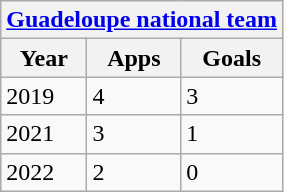<table class="wikitable">
<tr>
<th colspan="3"><a href='#'>Guadeloupe national team</a></th>
</tr>
<tr>
<th>Year</th>
<th>Apps</th>
<th>Goals</th>
</tr>
<tr>
<td>2019</td>
<td>4</td>
<td>3</td>
</tr>
<tr>
<td>2021</td>
<td>3</td>
<td>1</td>
</tr>
<tr>
<td>2022</td>
<td>2</td>
<td>0</td>
</tr>
</table>
